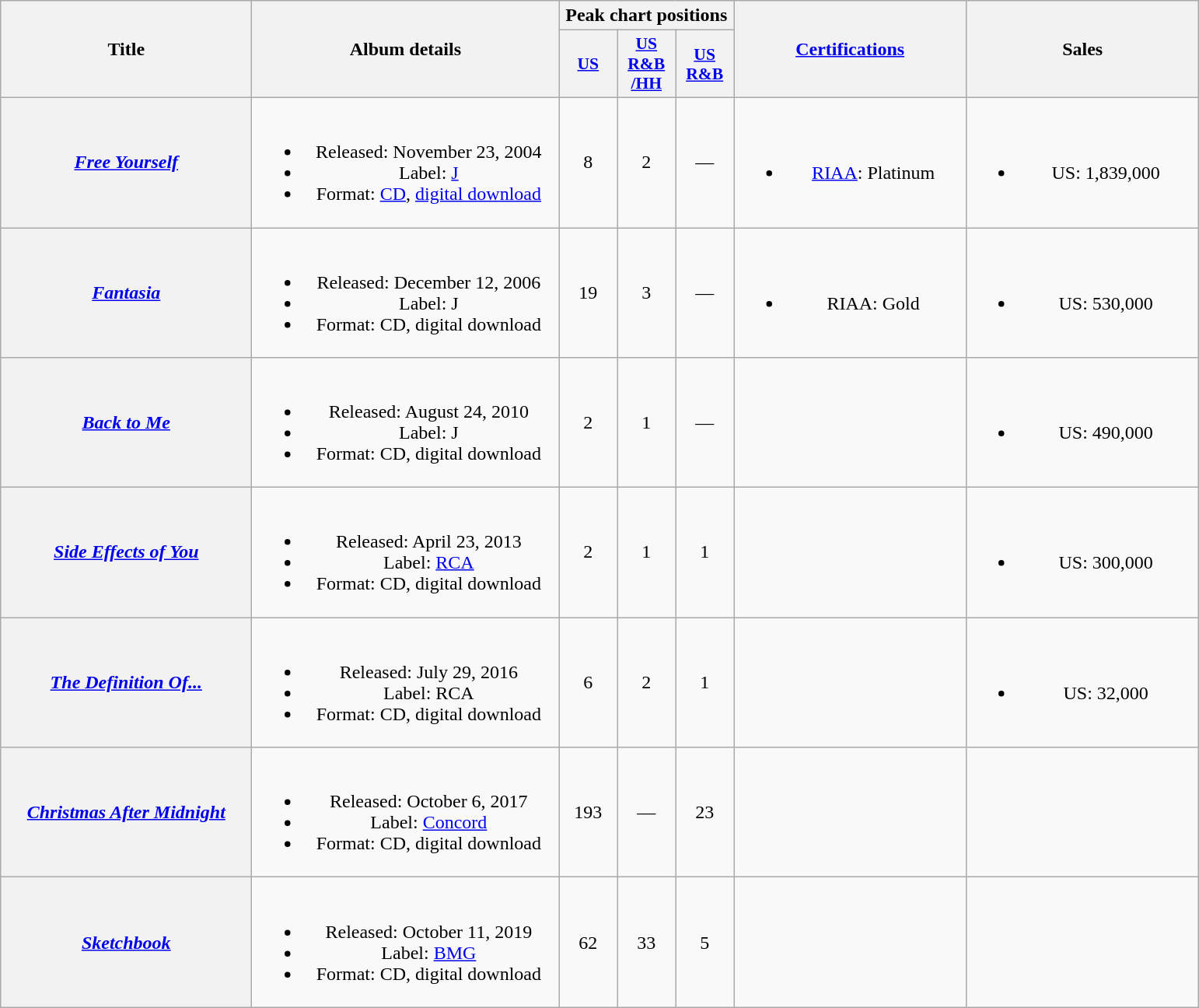<table class="wikitable plainrowheaders" style="text-align:center;">
<tr>
<th scope="col" rowspan="2" style="width:13em;">Title</th>
<th scope="col" rowspan="2" style="width:16em;">Album details</th>
<th scope="col" colspan="3">Peak chart positions</th>
<th scope="col" rowspan="2" style="width:12em;"><a href='#'>Certifications</a></th>
<th scope="col" rowspan="2" style="width:12em;">Sales</th>
</tr>
<tr>
<th scope="col" style="width:3em;font-size:90%;"><a href='#'>US</a><br></th>
<th scope="col" style="width:3em;font-size:90%;"><a href='#'>US<br>R&B<br>/HH</a><br></th>
<th scope="col" style="width:3em;font-size:90%;"><a href='#'>US<br>R&B</a><br></th>
</tr>
<tr>
<th scope="row"><em><a href='#'>Free Yourself</a></em></th>
<td><br><ul><li>Released: November 23, 2004</li><li>Label: <a href='#'>J</a></li><li>Format: <a href='#'>CD</a>, <a href='#'>digital download</a></li></ul></td>
<td>8</td>
<td>2</td>
<td>—</td>
<td><br><ul><li><a href='#'>RIAA</a>: Platinum</li></ul></td>
<td><br><ul><li>US: 1,839,000</li></ul></td>
</tr>
<tr>
<th scope="row"><em><a href='#'>Fantasia</a></em></th>
<td><br><ul><li>Released: December 12, 2006</li><li>Label: J</li><li>Format: CD, digital download</li></ul></td>
<td>19</td>
<td>3</td>
<td>—</td>
<td><br><ul><li>RIAA: Gold</li></ul></td>
<td><br><ul><li>US: 530,000</li></ul></td>
</tr>
<tr>
<th scope="row"><em><a href='#'>Back to Me</a></em></th>
<td><br><ul><li>Released: August 24, 2010</li><li>Label: J</li><li>Format: CD, digital download</li></ul></td>
<td>2</td>
<td>1</td>
<td>—</td>
<td></td>
<td><br><ul><li>US: 490,000</li></ul></td>
</tr>
<tr>
<th scope="row"><em><a href='#'>Side Effects of You</a></em></th>
<td><br><ul><li>Released: April 23, 2013</li><li>Label: <a href='#'>RCA</a></li><li>Format: CD, digital download</li></ul></td>
<td>2</td>
<td>1</td>
<td>1</td>
<td></td>
<td><br><ul><li>US: 300,000</li></ul></td>
</tr>
<tr>
<th scope="row"><em><a href='#'>The Definition Of...</a></em></th>
<td><br><ul><li>Released: July 29, 2016</li><li>Label: RCA</li><li>Format: CD, digital download</li></ul></td>
<td>6</td>
<td>2</td>
<td>1</td>
<td></td>
<td><br><ul><li>US: 32,000</li></ul></td>
</tr>
<tr>
<th scope="row"><em><a href='#'>Christmas After Midnight</a></em></th>
<td><br><ul><li>Released: October 6, 2017</li><li>Label: <a href='#'>Concord</a></li><li>Format: CD, digital download</li></ul></td>
<td>193</td>
<td>—</td>
<td>23</td>
<td></td>
<td></td>
</tr>
<tr>
<th scope="row"><em><a href='#'>Sketchbook</a></em></th>
<td><br><ul><li>Released: October 11, 2019</li><li>Label: <a href='#'>BMG</a></li><li>Format: CD, digital download</li></ul></td>
<td>62</td>
<td>33</td>
<td>5</td>
<td></td>
<td></td>
</tr>
</table>
